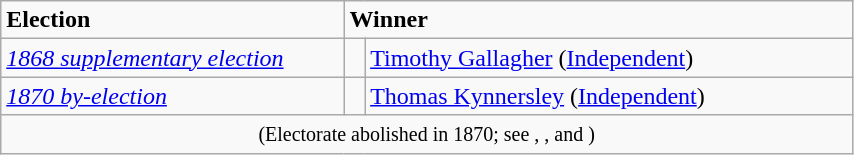<table class="wikitable" width=45%>
<tr>
<td width=19%><strong>Election</strong></td>
<td width=81% colspan=2><strong>Winner</strong></td>
</tr>
<tr>
<td><span><em><a href='#'>1868 supplementary election</a></em></span></td>
<td width=1% rowspan=1 bgcolor=></td>
<td width=27% rowspan=1><a href='#'>Timothy Gallagher</a> (<a href='#'>Independent</a>)</td>
</tr>
<tr>
<td><span><em><a href='#'>1870 by-election</a></em></span></td>
<td rowspan=1 bgcolor=></td>
<td rowspan=1><a href='#'>Thomas Kynnersley</a> (<a href='#'>Independent</a>)</td>
</tr>
<tr>
<td colspan=3 align=center><small>(Electorate abolished in 1870; see , , and )</small></td>
</tr>
</table>
